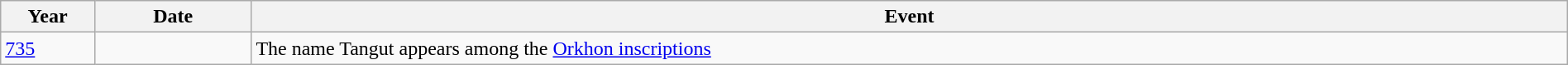<table class="wikitable" width="100%">
<tr>
<th style="width:6%">Year</th>
<th style="width:10%">Date</th>
<th>Event</th>
</tr>
<tr>
<td><a href='#'>735</a></td>
<td></td>
<td>The name Tangut appears among the <a href='#'>Orkhon inscriptions</a></td>
</tr>
</table>
